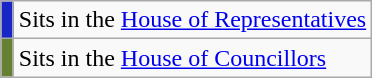<table class="wikitable">
<tr>
<td style="background:#1826C7; width: 1px;"></td>
<td>Sits in the <a href='#'>House of Representatives</a></td>
</tr>
<tr>
<td style="background:#668032; width: 1px;"></td>
<td>Sits in the <a href='#'>House of Councillors</a></td>
</tr>
</table>
